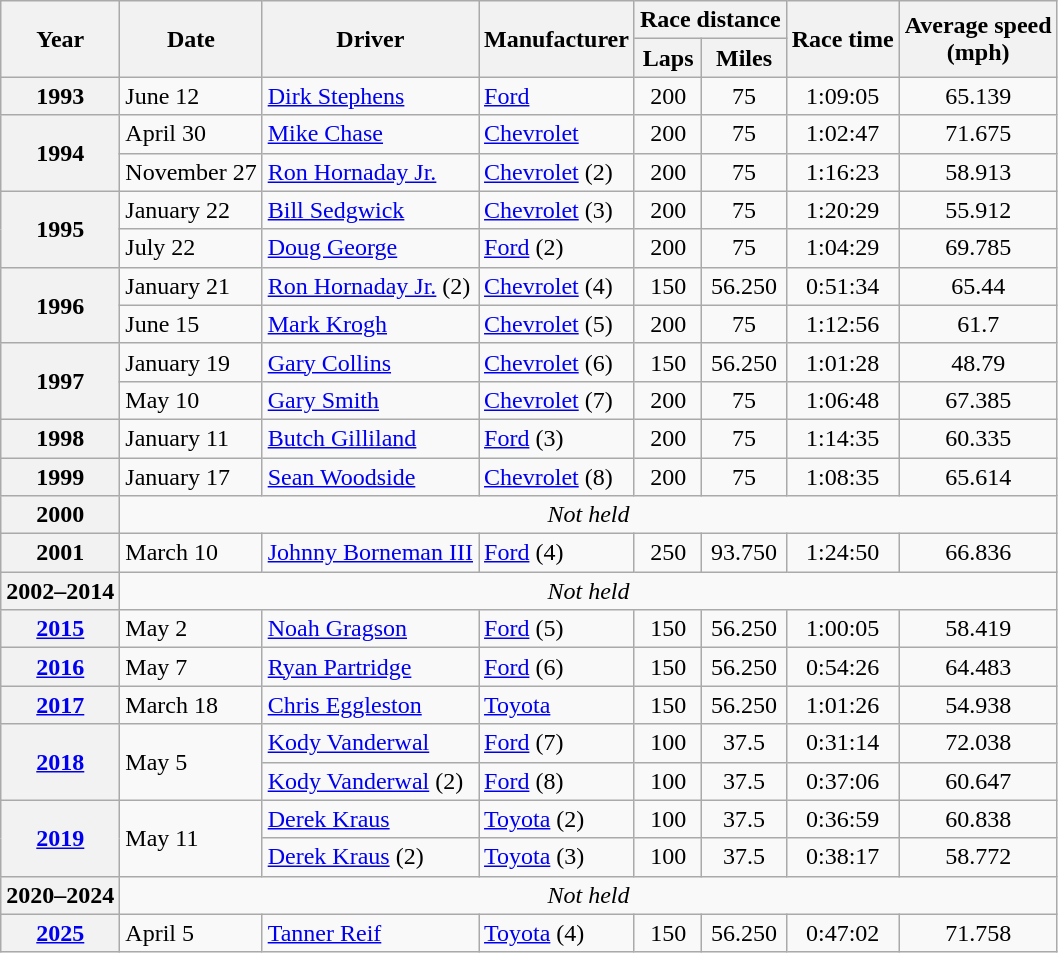<table class="wikitable">
<tr>
<th rowspan="2">Year</th>
<th rowspan="2">Date</th>
<th rowspan="2">Driver</th>
<th rowspan="2">Manufacturer</th>
<th colspan="2">Race distance</th>
<th rowspan="2">Race time</th>
<th rowspan="2">Average speed<br>(mph)</th>
</tr>
<tr>
<th>Laps</th>
<th>Miles</th>
</tr>
<tr>
<th>1993</th>
<td>June 12</td>
<td><a href='#'>Dirk Stephens</a></td>
<td><a href='#'>Ford</a></td>
<td align="center">200</td>
<td align="center">75</td>
<td align="center">1:09:05</td>
<td align="center">65.139</td>
</tr>
<tr>
<th rowspan="2">1994</th>
<td>April 30</td>
<td><a href='#'>Mike Chase</a></td>
<td><a href='#'>Chevrolet</a></td>
<td align="center">200</td>
<td align="center">75</td>
<td align="center">1:02:47</td>
<td align="center">71.675</td>
</tr>
<tr>
<td>November 27</td>
<td><a href='#'>Ron Hornaday Jr.</a></td>
<td><a href='#'>Chevrolet</a> (2)</td>
<td align="center">200</td>
<td align="center">75</td>
<td align="center">1:16:23</td>
<td align="center">58.913</td>
</tr>
<tr>
<th rowspan="2">1995</th>
<td>January 22</td>
<td><a href='#'>Bill Sedgwick</a></td>
<td><a href='#'>Chevrolet</a> (3)</td>
<td align="center">200</td>
<td align="center">75</td>
<td align="center">1:20:29</td>
<td align="center">55.912</td>
</tr>
<tr>
<td>July 22</td>
<td><a href='#'>Doug George</a></td>
<td><a href='#'>Ford</a> (2)</td>
<td align="center">200</td>
<td align="center">75</td>
<td align="center">1:04:29</td>
<td align="center">69.785</td>
</tr>
<tr>
<th rowspan="2">1996</th>
<td>January 21</td>
<td><a href='#'>Ron Hornaday Jr.</a> (2)</td>
<td><a href='#'>Chevrolet</a> (4)</td>
<td align="center">150</td>
<td align="center">56.250</td>
<td align="center">0:51:34</td>
<td align="center">65.44</td>
</tr>
<tr>
<td>June 15</td>
<td><a href='#'>Mark Krogh</a></td>
<td><a href='#'>Chevrolet</a> (5)</td>
<td align="center">200</td>
<td align="center">75</td>
<td align="center">1:12:56</td>
<td align="center">61.7</td>
</tr>
<tr>
<th rowspan="2">1997</th>
<td>January 19</td>
<td><a href='#'>Gary Collins</a></td>
<td><a href='#'>Chevrolet</a> (6)</td>
<td align="center">150</td>
<td align="center">56.250</td>
<td align="center">1:01:28</td>
<td align="center">48.79</td>
</tr>
<tr>
<td>May 10</td>
<td><a href='#'>Gary Smith</a></td>
<td><a href='#'>Chevrolet</a> (7)</td>
<td align="center">200</td>
<td align="center">75</td>
<td align="center">1:06:48</td>
<td align="center">67.385</td>
</tr>
<tr>
<th>1998</th>
<td>January 11</td>
<td><a href='#'>Butch Gilliland</a></td>
<td><a href='#'>Ford</a> (3)</td>
<td align="center">200</td>
<td align="center">75</td>
<td align="center">1:14:35</td>
<td align="center">60.335</td>
</tr>
<tr>
<th>1999</th>
<td>January 17</td>
<td><a href='#'>Sean Woodside</a></td>
<td><a href='#'>Chevrolet</a> (8)</td>
<td align="center">200</td>
<td align="center">75</td>
<td align="center">1:08:35</td>
<td align="center">65.614</td>
</tr>
<tr>
<th>2000</th>
<td colspan="8" align="center"><em>Not held</em></td>
</tr>
<tr>
<th>2001</th>
<td>March 10</td>
<td><a href='#'>Johnny Borneman III</a></td>
<td><a href='#'>Ford</a> (4)</td>
<td align="center">250</td>
<td align="center">93.750</td>
<td align="center">1:24:50</td>
<td align="center">66.836</td>
</tr>
<tr>
<th>2002–2014</th>
<td colspan="8" align="center"><em>Not held</em></td>
</tr>
<tr>
<th><a href='#'>2015</a></th>
<td>May 2</td>
<td><a href='#'>Noah Gragson</a></td>
<td><a href='#'>Ford</a> (5)</td>
<td align="center">150</td>
<td align="center">56.250</td>
<td align="center">1:00:05</td>
<td align="center">58.419</td>
</tr>
<tr>
<th><a href='#'>2016</a></th>
<td>May 7</td>
<td><a href='#'>Ryan Partridge</a></td>
<td><a href='#'>Ford</a> (6)</td>
<td align="center">150</td>
<td align="center">56.250</td>
<td align="center">0:54:26</td>
<td align="center">64.483</td>
</tr>
<tr>
<th><a href='#'>2017</a></th>
<td>March 18</td>
<td><a href='#'>Chris Eggleston</a></td>
<td><a href='#'>Toyota</a></td>
<td align="center">150</td>
<td align="center">56.250</td>
<td align="center">1:01:26</td>
<td align="center">54.938</td>
</tr>
<tr>
<th rowspan="2"><a href='#'>2018</a></th>
<td rowspan="2">May 5</td>
<td><a href='#'>Kody Vanderwal</a></td>
<td><a href='#'>Ford</a> (7)</td>
<td align="center">100</td>
<td align="center">37.5</td>
<td align="center">0:31:14</td>
<td align="center">72.038</td>
</tr>
<tr>
<td><a href='#'>Kody Vanderwal</a> (2)</td>
<td><a href='#'>Ford</a> (8)</td>
<td align="center">100</td>
<td align="center">37.5</td>
<td align="center">0:37:06</td>
<td align="center">60.647</td>
</tr>
<tr>
<th rowspan="2"><a href='#'>2019</a></th>
<td rowspan="2">May 11</td>
<td><a href='#'>Derek Kraus</a></td>
<td><a href='#'>Toyota</a> (2)</td>
<td align="center">100</td>
<td align="center">37.5</td>
<td align="center">0:36:59</td>
<td align="center">60.838</td>
</tr>
<tr>
<td><a href='#'>Derek Kraus</a> (2)</td>
<td><a href='#'>Toyota</a> (3)</td>
<td align="center">100</td>
<td align="center">37.5</td>
<td align="center">0:38:17</td>
<td align="center">58.772</td>
</tr>
<tr>
<th>2020–2024</th>
<td colspan="8" align="center"><em>Not held</em></td>
</tr>
<tr>
<th><a href='#'>2025</a></th>
<td>April 5</td>
<td><a href='#'>Tanner Reif</a></td>
<td><a href='#'>Toyota</a> (4)</td>
<td align="center">150</td>
<td align="center">56.250</td>
<td align="center">0:47:02</td>
<td align="center">71.758</td>
</tr>
</table>
